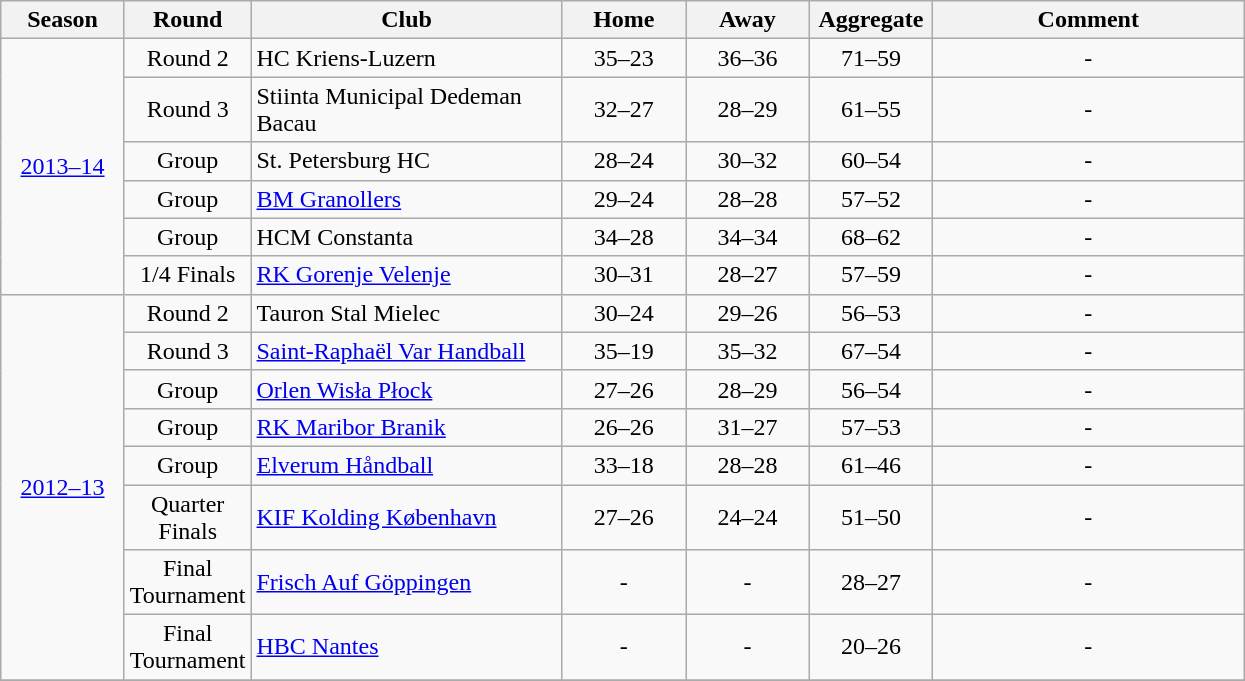<table class="wikitable" style="text-align:center">
<tr>
<th width=75px>Season</th>
<th width=75px>Round</th>
<th width=200px>Club</th>
<th width=75px>Home</th>
<th width=75px>Away</th>
<th width=75px>Aggregate</th>
<th width=200px>Comment</th>
</tr>
<tr>
<td rowspan="6"><a href='#'>2013–14</a></td>
<td>Round 2</td>
<td align=left> HC Kriens-Luzern</td>
<td>35–23</td>
<td>36–36</td>
<td>71–59</td>
<td>-</td>
</tr>
<tr>
<td>Round 3</td>
<td align=left> Stiinta Municipal Dedeman Bacau</td>
<td>32–27</td>
<td>28–29</td>
<td>61–55</td>
<td>-</td>
</tr>
<tr>
<td>Group</td>
<td align=left> St. Petersburg HC</td>
<td>28–24</td>
<td>30–32</td>
<td>60–54</td>
<td>-</td>
</tr>
<tr>
<td>Group</td>
<td align=left> <a href='#'>BM Granollers</a></td>
<td>29–24</td>
<td>28–28</td>
<td>57–52</td>
<td>-</td>
</tr>
<tr>
<td>Group</td>
<td align=left> HCM Constanta</td>
<td>34–28</td>
<td>34–34</td>
<td>68–62</td>
<td>-</td>
</tr>
<tr>
<td>1/4 Finals</td>
<td align=left> <a href='#'>RK Gorenje Velenje</a></td>
<td>30–31</td>
<td>28–27</td>
<td>57–59</td>
<td>-</td>
</tr>
<tr>
<td rowspan="8"><a href='#'>2012–13</a></td>
<td>Round 2</td>
<td align=left> Tauron Stal Mielec</td>
<td>30–24</td>
<td>29–26</td>
<td>56–53</td>
<td>-</td>
</tr>
<tr>
<td>Round 3</td>
<td align=left> <a href='#'>Saint-Raphaël Var Handball</a></td>
<td>35–19</td>
<td>35–32</td>
<td>67–54</td>
<td>-</td>
</tr>
<tr>
<td>Group</td>
<td align=left> <a href='#'>Orlen Wisła Płock</a></td>
<td>27–26</td>
<td>28–29</td>
<td>56–54</td>
<td>-</td>
</tr>
<tr>
<td>Group</td>
<td align=left> <a href='#'>RK Maribor Branik</a></td>
<td>26–26</td>
<td>31–27</td>
<td>57–53</td>
<td>-</td>
</tr>
<tr>
<td>Group</td>
<td align=left> <a href='#'>Elverum Håndball</a></td>
<td>33–18</td>
<td>28–28</td>
<td>61–46</td>
<td>-</td>
</tr>
<tr>
<td>Quarter Finals</td>
<td align=left> <a href='#'>KIF Kolding København</a></td>
<td>27–26</td>
<td>24–24</td>
<td>51–50</td>
<td>-</td>
</tr>
<tr>
<td>Final Tournament</td>
<td align=left> <a href='#'>Frisch Auf Göppingen</a></td>
<td>-</td>
<td>-</td>
<td>28–27</td>
<td>-</td>
</tr>
<tr>
<td>Final Tournament</td>
<td align=left> <a href='#'>HBC Nantes</a></td>
<td>-</td>
<td>-</td>
<td>20–26</td>
<td>-</td>
</tr>
<tr>
</tr>
</table>
